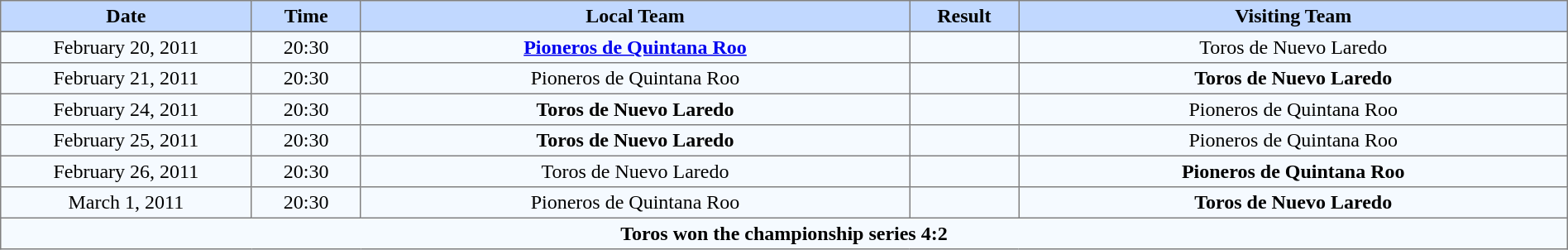<table border=1 style="border-collapse:collapse; font-size:100%;" cellpadding=3 cellspacing=0 width=100%>
<tr bgcolor=#C1D8FF align=center>
<th width=16%>Date</th>
<th width=7%>Time</th>
<th width=35%>Local Team</th>
<th width=7%>Result</th>
<th width=35%>Visiting Team</th>
</tr>
<tr bgcolor=#EFEFEF>
</tr>
<tr align=center bgcolor=#F5FAFF>
<td>February 20, 2011</td>
<td>20:30</td>
<td><strong><a href='#'>Pioneros de Quintana Roo</a></strong></td>
<td><strong></strong></td>
<td>Toros de Nuevo Laredo</td>
</tr>
<tr align=center bgcolor=#F5FAFF>
<td>February 21, 2011</td>
<td>20:30</td>
<td>Pioneros de Quintana Roo</td>
<td><strong></strong></td>
<td><strong>Toros de Nuevo Laredo</strong></td>
</tr>
<tr align=center bgcolor=#F5FAFF>
<td>February 24, 2011</td>
<td>20:30</td>
<td><strong>Toros de Nuevo Laredo</strong></td>
<td><strong></strong></td>
<td>Pioneros de Quintana Roo</td>
</tr>
<tr align=center bgcolor=#F5FAFF>
<td>February 25, 2011</td>
<td>20:30</td>
<td><strong>Toros de Nuevo Laredo</strong></td>
<td><strong></strong></td>
<td>Pioneros de Quintana Roo</td>
</tr>
<tr align=center bgcolor=#F5FAFF>
<td>February 26, 2011</td>
<td>20:30</td>
<td>Toros de Nuevo Laredo</td>
<td><strong></strong></td>
<td><strong>Pioneros de Quintana Roo</strong></td>
</tr>
<tr align=center bgcolor=#F5FAFF>
<td>March 1, 2011</td>
<td>20:30</td>
<td>Pioneros de Quintana Roo</td>
<td><strong></strong></td>
<td><strong>Toros de Nuevo Laredo</strong></td>
</tr>
<tr align=center bgcolor=#F5FAFF>
<td colspan=5><strong>Toros won the championship series 4:2</strong></td>
</tr>
</table>
